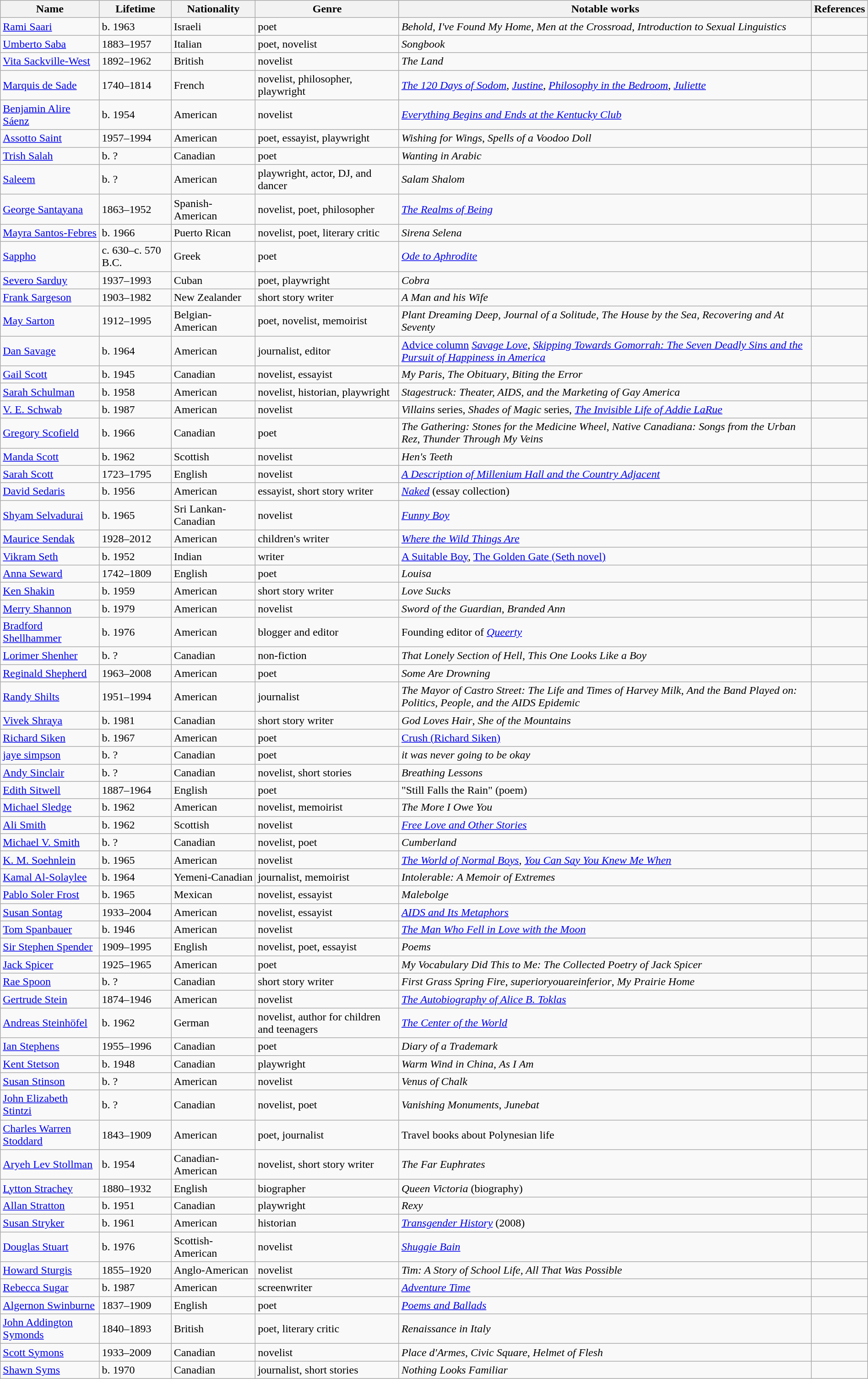<table class="wikitable" style="width:100%;">
<tr>
<th>Name</th>
<th>Lifetime</th>
<th>Nationality</th>
<th>Genre</th>
<th>Notable works</th>
<th>References</th>
</tr>
<tr>
<td><a href='#'>Rami Saari</a></td>
<td>b. 1963</td>
<td>Israeli</td>
<td>poet</td>
<td><em>Behold, I've Found My Home</em>, <em>Men at the Crossroad</em>, <em>Introduction to Sexual Linguistics</em></td>
<td></td>
</tr>
<tr>
<td><a href='#'>Umberto Saba</a></td>
<td>1883–1957</td>
<td>Italian</td>
<td>poet, novelist</td>
<td><em>Songbook</em></td>
<td></td>
</tr>
<tr>
<td><a href='#'>Vita Sackville-West</a></td>
<td>1892–1962</td>
<td>British</td>
<td>novelist</td>
<td><em>The Land</em></td>
<td></td>
</tr>
<tr>
<td><a href='#'>Marquis de Sade</a></td>
<td>1740–1814</td>
<td>French</td>
<td>novelist, philosopher, playwright</td>
<td><em><a href='#'>The 120 Days of Sodom</a></em>, <em><a href='#'>Justine</a></em>, <em><a href='#'>Philosophy in the Bedroom</a></em>, <em><a href='#'>Juliette</a></em></td>
<td></td>
</tr>
<tr>
<td><a href='#'>Benjamin Alire Sáenz</a></td>
<td>b. 1954</td>
<td>American</td>
<td>novelist</td>
<td><em><a href='#'>Everything Begins and Ends at the Kentucky Club</a></em></td>
<td></td>
</tr>
<tr>
<td><a href='#'>Assotto Saint</a></td>
<td>1957–1994</td>
<td>American</td>
<td>poet, essayist, playwright</td>
<td><em>Wishing for Wings</em>, <em>Spells of a Voodoo Doll</em></td>
<td></td>
</tr>
<tr>
<td><a href='#'>Trish Salah</a></td>
<td>b. ?</td>
<td>Canadian</td>
<td>poet</td>
<td><em>Wanting in Arabic</em></td>
<td></td>
</tr>
<tr>
<td><a href='#'>Saleem</a></td>
<td>b. ?</td>
<td>American</td>
<td>playwright, actor, DJ, and dancer</td>
<td><em>Salam Shalom</em></td>
<td></td>
</tr>
<tr>
<td><a href='#'>George Santayana</a></td>
<td>1863–1952</td>
<td>Spanish-American</td>
<td>novelist, poet, philosopher</td>
<td><em><a href='#'>The Realms of Being</a></em></td>
<td></td>
</tr>
<tr>
<td><a href='#'>Mayra Santos-Febres</a></td>
<td>b. 1966</td>
<td>Puerto Rican</td>
<td>novelist, poet, literary critic</td>
<td><em>Sirena Selena</em></td>
<td></td>
</tr>
<tr>
<td><a href='#'>Sappho</a></td>
<td>c. 630–c. 570 B.C.</td>
<td>Greek</td>
<td>poet</td>
<td><em><a href='#'>Ode to Aphrodite</a></em></td>
<td></td>
</tr>
<tr>
<td><a href='#'>Severo Sarduy</a></td>
<td>1937–1993</td>
<td>Cuban</td>
<td>poet, playwright</td>
<td><em>Cobra</em></td>
<td></td>
</tr>
<tr>
<td><a href='#'>Frank Sargeson</a></td>
<td>1903–1982</td>
<td>New Zealander</td>
<td>short story writer</td>
<td><em>A Man and his Wife</em></td>
<td></td>
</tr>
<tr>
<td><a href='#'>May Sarton</a></td>
<td>1912–1995</td>
<td>Belgian-American</td>
<td>poet, novelist, memoirist</td>
<td><em>Plant Dreaming Deep, Journal of a Solitude, The House by the Sea, Recovering and At Seventy</em></td>
<td></td>
</tr>
<tr>
<td><a href='#'>Dan Savage</a></td>
<td>b. 1964</td>
<td>American</td>
<td>journalist, editor</td>
<td><a href='#'>Advice column</a> <em><a href='#'>Savage Love</a></em>, <em><a href='#'>Skipping Towards Gomorrah: The Seven Deadly Sins and the Pursuit of Happiness in America</a></em></td>
<td></td>
</tr>
<tr>
<td><a href='#'>Gail Scott</a></td>
<td>b. 1945</td>
<td>Canadian</td>
<td>novelist, essayist</td>
<td><em>My Paris</em>, <em>The Obituary</em>, <em>Biting the Error</em></td>
<td></td>
</tr>
<tr>
<td><a href='#'>Sarah Schulman</a></td>
<td>b. 1958</td>
<td>American</td>
<td>novelist, historian, playwright</td>
<td><em>Stagestruck: Theater, AIDS, and the Marketing of Gay America</em></td>
<td></td>
</tr>
<tr>
<td><a href='#'>V. E. Schwab</a></td>
<td>b. 1987</td>
<td>American</td>
<td>novelist</td>
<td><em>Villains</em> series, <em>Shades of Magic</em> series, <em><a href='#'>The Invisible Life of Addie LaRue</a></em></td>
<td></td>
</tr>
<tr>
<td><a href='#'>Gregory Scofield</a></td>
<td>b. 1966</td>
<td>Canadian</td>
<td>poet</td>
<td><em>The Gathering: Stones for the Medicine Wheel</em>, <em>Native Canadiana: Songs from the Urban Rez</em>, <em>Thunder Through My Veins</em></td>
<td></td>
</tr>
<tr>
<td><a href='#'>Manda Scott</a></td>
<td>b. 1962</td>
<td>Scottish</td>
<td>novelist</td>
<td><em>Hen's Teeth</em></td>
<td></td>
</tr>
<tr>
<td><a href='#'>Sarah Scott</a></td>
<td>1723–1795</td>
<td>English</td>
<td>novelist</td>
<td><em><a href='#'>A Description of Millenium Hall and the Country Adjacent</a></em></td>
<td></td>
</tr>
<tr>
<td><a href='#'>David Sedaris</a></td>
<td>b. 1956</td>
<td>American</td>
<td>essayist, short story writer</td>
<td><em><a href='#'>Naked</a></em> (essay collection)</td>
<td></td>
</tr>
<tr>
<td><a href='#'>Shyam Selvadurai</a></td>
<td>b. 1965</td>
<td>Sri Lankan-Canadian</td>
<td>novelist</td>
<td><em><a href='#'>Funny Boy</a></em></td>
<td></td>
</tr>
<tr>
<td><a href='#'>Maurice Sendak</a></td>
<td>1928–2012</td>
<td>American</td>
<td>children's writer</td>
<td><em><a href='#'>Where the Wild Things Are</a></em></td>
<td></td>
</tr>
<tr>
<td><a href='#'>Vikram Seth</a></td>
<td>b. 1952</td>
<td>Indian</td>
<td>writer</td>
<td><a href='#'>A Suitable Boy</a>, <a href='#'>The Golden Gate (Seth novel)</a></td>
<td></td>
</tr>
<tr>
<td><a href='#'>Anna Seward</a></td>
<td>1742–1809</td>
<td>English</td>
<td>poet</td>
<td><em>Louisa</em></td>
<td></td>
</tr>
<tr>
<td><a href='#'>Ken Shakin</a></td>
<td>b. 1959</td>
<td>American</td>
<td>short story writer</td>
<td><em>Love Sucks</em></td>
<td></td>
</tr>
<tr>
<td><a href='#'>Merry Shannon</a></td>
<td>b. 1979</td>
<td>American</td>
<td>novelist</td>
<td><em>Sword of the Guardian</em>, <em>Branded Ann</em></td>
<td></td>
</tr>
<tr>
<td><a href='#'>Bradford Shellhammer</a></td>
<td>b. 1976</td>
<td>American</td>
<td>blogger and editor</td>
<td>Founding editor of <em><a href='#'>Queerty</a></em></td>
<td></td>
</tr>
<tr>
<td><a href='#'>Lorimer Shenher</a></td>
<td>b. ?</td>
<td>Canadian</td>
<td>non-fiction</td>
<td><em>That Lonely Section of Hell</em>, <em>This One Looks Like a Boy</em></td>
<td></td>
</tr>
<tr>
<td><a href='#'>Reginald Shepherd</a></td>
<td>1963–2008</td>
<td>American</td>
<td>poet</td>
<td><em>Some Are Drowning</em></td>
<td></td>
</tr>
<tr>
<td><a href='#'>Randy Shilts</a></td>
<td>1951–1994</td>
<td>American</td>
<td>journalist</td>
<td><em>The Mayor of Castro Street: The Life and Times of Harvey Milk</em>, <em>And the Band Played on: Politics, People, and the AIDS Epidemic</em></td>
<td></td>
</tr>
<tr>
<td><a href='#'>Vivek Shraya</a></td>
<td>b. 1981</td>
<td>Canadian</td>
<td>short story writer</td>
<td><em>God Loves Hair</em>, <em>She of the Mountains</em></td>
<td></td>
</tr>
<tr>
<td><a href='#'>Richard Siken</a></td>
<td>b. 1967</td>
<td>American</td>
<td>poet</td>
<td><a href='#'>Crush (Richard Siken)</a></td>
<td></td>
</tr>
<tr>
<td><a href='#'>jaye simpson</a></td>
<td>b. ?</td>
<td>Canadian</td>
<td>poet</td>
<td><em>it was never going to be okay</em></td>
<td></td>
</tr>
<tr>
<td><a href='#'>Andy Sinclair</a></td>
<td>b. ?</td>
<td>Canadian</td>
<td>novelist, short stories</td>
<td><em>Breathing Lessons</em></td>
<td></td>
</tr>
<tr>
<td><a href='#'>Edith Sitwell</a></td>
<td>1887–1964</td>
<td>English</td>
<td>poet</td>
<td>"Still Falls the Rain" (poem)</td>
<td></td>
</tr>
<tr>
<td><a href='#'>Michael Sledge</a></td>
<td>b. 1962</td>
<td>American</td>
<td>novelist, memoirist</td>
<td><em>The More I Owe You</em></td>
<td></td>
</tr>
<tr>
<td><a href='#'>Ali Smith</a></td>
<td>b. 1962</td>
<td>Scottish</td>
<td>novelist</td>
<td><em><a href='#'>Free Love and Other Stories</a></em></td>
<td></td>
</tr>
<tr>
<td><a href='#'>Michael V. Smith</a></td>
<td>b. ?</td>
<td>Canadian</td>
<td>novelist, poet</td>
<td><em>Cumberland</em></td>
<td></td>
</tr>
<tr>
<td><a href='#'>K. M. Soehnlein</a></td>
<td>b. 1965</td>
<td>American</td>
<td>novelist</td>
<td><em><a href='#'>The World of Normal Boys</a>, <a href='#'>You Can Say You Knew Me When</a></em></td>
<td></td>
</tr>
<tr>
<td><a href='#'>Kamal Al-Solaylee</a></td>
<td>b. 1964</td>
<td>Yemeni-Canadian</td>
<td>journalist, memoirist</td>
<td><em>Intolerable: A Memoir of Extremes</em></td>
<td></td>
</tr>
<tr>
<td><a href='#'>Pablo Soler Frost</a></td>
<td>b. 1965</td>
<td>Mexican</td>
<td>novelist, essayist</td>
<td><em>Malebolge</em></td>
<td></td>
</tr>
<tr>
<td><a href='#'>Susan Sontag</a></td>
<td>1933–2004</td>
<td>American</td>
<td>novelist, essayist</td>
<td><em><a href='#'>AIDS and Its Metaphors</a></em></td>
<td></td>
</tr>
<tr>
<td><a href='#'>Tom Spanbauer</a></td>
<td>b. 1946</td>
<td>American</td>
<td>novelist</td>
<td><em><a href='#'>The Man Who Fell in Love with the Moon</a></em></td>
<td></td>
</tr>
<tr>
<td><a href='#'>Sir Stephen Spender</a></td>
<td>1909–1995</td>
<td>English</td>
<td>novelist, poet, essayist</td>
<td><em>Poems</em></td>
<td></td>
</tr>
<tr>
<td><a href='#'>Jack Spicer</a></td>
<td>1925–1965</td>
<td>American</td>
<td>poet</td>
<td><em>My Vocabulary Did This to Me: The Collected Poetry of Jack Spicer</em></td>
<td></td>
</tr>
<tr>
<td><a href='#'>Rae Spoon</a></td>
<td>b. ?</td>
<td>Canadian</td>
<td>short story writer</td>
<td><em>First Grass Spring Fire</em>, <em>superioryouareinferior</em>, <em>My Prairie Home</em></td>
<td></td>
</tr>
<tr>
<td><a href='#'>Gertrude Stein</a></td>
<td>1874–1946</td>
<td>American</td>
<td>novelist</td>
<td><em><a href='#'>The Autobiography of Alice B. Toklas</a></em></td>
<td></td>
</tr>
<tr>
<td><a href='#'>Andreas Steinhöfel</a></td>
<td>b. 1962</td>
<td>German</td>
<td>novelist, author for children and teenagers</td>
<td><em><a href='#'>The Center of the World</a></em></td>
<td></td>
</tr>
<tr>
<td><a href='#'>Ian Stephens</a></td>
<td>1955–1996</td>
<td>Canadian</td>
<td>poet</td>
<td><em>Diary of a Trademark</em></td>
<td></td>
</tr>
<tr>
<td><a href='#'>Kent Stetson</a></td>
<td>b. 1948</td>
<td>Canadian</td>
<td>playwright</td>
<td><em>Warm Wind in China</em>, <em>As I Am</em></td>
<td></td>
</tr>
<tr>
<td><a href='#'>Susan Stinson</a></td>
<td>b. ?</td>
<td>American</td>
<td>novelist</td>
<td><em>Venus of Chalk</em></td>
<td></td>
</tr>
<tr>
<td><a href='#'>John Elizabeth Stintzi</a></td>
<td>b. ?</td>
<td>Canadian</td>
<td>novelist, poet</td>
<td><em>Vanishing Monuments</em>, <em>Junebat</em></td>
<td></td>
</tr>
<tr>
<td><a href='#'>Charles Warren Stoddard</a></td>
<td>1843–1909</td>
<td>American</td>
<td>poet, journalist</td>
<td>Travel books about Polynesian life</td>
<td></td>
</tr>
<tr>
<td><a href='#'>Aryeh Lev Stollman</a></td>
<td>b. 1954</td>
<td>Canadian-American</td>
<td>novelist, short story writer</td>
<td><em>The Far Euphrates</em></td>
<td></td>
</tr>
<tr>
<td><a href='#'>Lytton Strachey</a></td>
<td>1880–1932</td>
<td>English</td>
<td>biographer</td>
<td><em>Queen Victoria</em> (biography)</td>
<td></td>
</tr>
<tr>
<td><a href='#'>Allan Stratton</a></td>
<td>b. 1951</td>
<td>Canadian</td>
<td>playwright</td>
<td><em>Rexy</em></td>
<td></td>
</tr>
<tr>
<td><a href='#'>Susan Stryker</a></td>
<td>b. 1961</td>
<td>American</td>
<td>historian</td>
<td><em><a href='#'>Transgender History</a></em> (2008)</td>
<td></td>
</tr>
<tr>
<td><a href='#'>Douglas Stuart</a></td>
<td>b. 1976</td>
<td>Scottish-American</td>
<td>novelist</td>
<td><em><a href='#'>Shuggie Bain</a></em></td>
<td></td>
</tr>
<tr>
<td><a href='#'>Howard Sturgis</a></td>
<td>1855–1920</td>
<td>Anglo-American</td>
<td>novelist</td>
<td><em>Tim: A Story of School Life, All That Was Possible</em></td>
<td></td>
</tr>
<tr>
<td><a href='#'>Rebecca Sugar</a></td>
<td>b. 1987</td>
<td>American</td>
<td>screenwriter</td>
<td><em><a href='#'>Adventure Time</a></em></td>
<td></td>
</tr>
<tr>
<td><a href='#'>Algernon Swinburne</a></td>
<td>1837–1909</td>
<td>English</td>
<td>poet</td>
<td><em><a href='#'>Poems and Ballads</a></em></td>
<td></td>
</tr>
<tr>
<td><a href='#'>John Addington Symonds</a></td>
<td>1840–1893</td>
<td>British</td>
<td>poet, literary critic</td>
<td><em>Renaissance in Italy</em></td>
<td></td>
</tr>
<tr>
<td><a href='#'>Scott Symons</a></td>
<td>1933–2009</td>
<td>Canadian</td>
<td>novelist</td>
<td><em>Place d'Armes</em>, <em>Civic Square</em>, <em>Helmet of Flesh</em></td>
<td></td>
</tr>
<tr>
<td><a href='#'>Shawn Syms</a></td>
<td>b. 1970</td>
<td>Canadian</td>
<td>journalist, short stories</td>
<td><em>Nothing Looks Familiar</em></td>
<td></td>
</tr>
</table>
